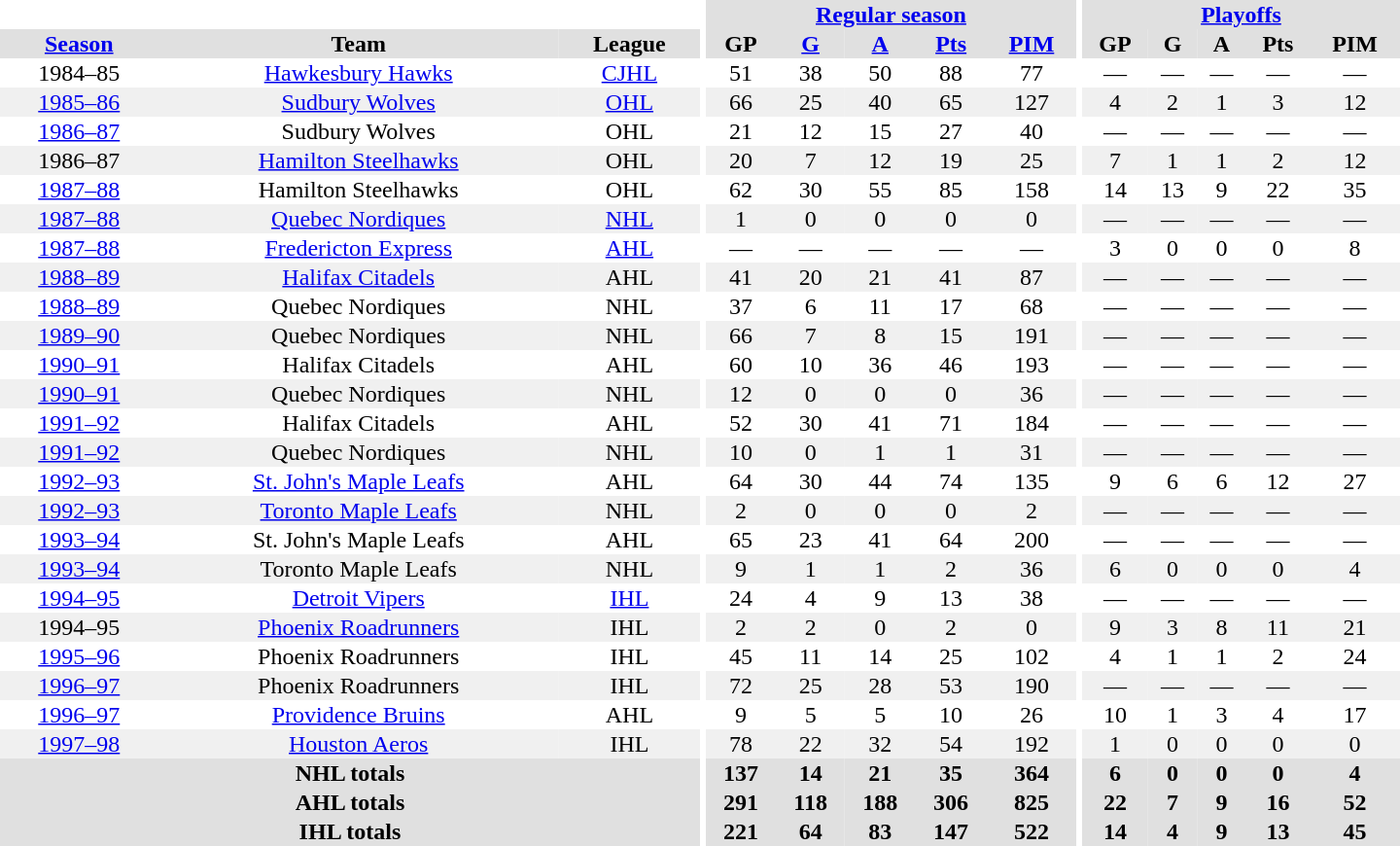<table border="0" cellpadding="1" cellspacing="0" style="text-align:center; width:60em">
<tr bgcolor="#e0e0e0">
<th colspan="3" bgcolor="#ffffff"></th>
<th rowspan="99" bgcolor="#ffffff"></th>
<th colspan="5"><a href='#'>Regular season</a></th>
<th rowspan="99" bgcolor="#ffffff"></th>
<th colspan="5"><a href='#'>Playoffs</a></th>
</tr>
<tr bgcolor="#e0e0e0">
<th><a href='#'>Season</a></th>
<th>Team</th>
<th>League</th>
<th>GP</th>
<th><a href='#'>G</a></th>
<th><a href='#'>A</a></th>
<th><a href='#'>Pts</a></th>
<th><a href='#'>PIM</a></th>
<th>GP</th>
<th>G</th>
<th>A</th>
<th>Pts</th>
<th>PIM</th>
</tr>
<tr>
<td>1984–85</td>
<td><a href='#'>Hawkesbury Hawks</a></td>
<td><a href='#'>CJHL</a></td>
<td>51</td>
<td>38</td>
<td>50</td>
<td>88</td>
<td>77</td>
<td>—</td>
<td>—</td>
<td>—</td>
<td>—</td>
<td>—</td>
</tr>
<tr bgcolor="#f0f0f0">
<td><a href='#'>1985–86</a></td>
<td><a href='#'>Sudbury Wolves</a></td>
<td><a href='#'>OHL</a></td>
<td>66</td>
<td>25</td>
<td>40</td>
<td>65</td>
<td>127</td>
<td>4</td>
<td>2</td>
<td>1</td>
<td>3</td>
<td>12</td>
</tr>
<tr>
<td><a href='#'>1986–87</a></td>
<td>Sudbury Wolves</td>
<td>OHL</td>
<td>21</td>
<td>12</td>
<td>15</td>
<td>27</td>
<td>40</td>
<td>—</td>
<td>—</td>
<td>—</td>
<td>—</td>
<td>—</td>
</tr>
<tr bgcolor="#f0f0f0">
<td>1986–87</td>
<td><a href='#'>Hamilton Steelhawks</a></td>
<td>OHL</td>
<td>20</td>
<td>7</td>
<td>12</td>
<td>19</td>
<td>25</td>
<td>7</td>
<td>1</td>
<td>1</td>
<td>2</td>
<td>12</td>
</tr>
<tr>
<td><a href='#'>1987–88</a></td>
<td>Hamilton Steelhawks</td>
<td>OHL</td>
<td>62</td>
<td>30</td>
<td>55</td>
<td>85</td>
<td>158</td>
<td>14</td>
<td>13</td>
<td>9</td>
<td>22</td>
<td>35</td>
</tr>
<tr bgcolor="#f0f0f0">
<td><a href='#'>1987–88</a></td>
<td><a href='#'>Quebec Nordiques</a></td>
<td><a href='#'>NHL</a></td>
<td>1</td>
<td>0</td>
<td>0</td>
<td>0</td>
<td>0</td>
<td>—</td>
<td>—</td>
<td>—</td>
<td>—</td>
<td>—</td>
</tr>
<tr>
<td><a href='#'>1987–88</a></td>
<td><a href='#'>Fredericton Express</a></td>
<td><a href='#'>AHL</a></td>
<td>—</td>
<td>—</td>
<td>—</td>
<td>—</td>
<td>—</td>
<td>3</td>
<td>0</td>
<td>0</td>
<td>0</td>
<td>8</td>
</tr>
<tr bgcolor="#f0f0f0">
<td><a href='#'>1988–89</a></td>
<td><a href='#'>Halifax Citadels</a></td>
<td>AHL</td>
<td>41</td>
<td>20</td>
<td>21</td>
<td>41</td>
<td>87</td>
<td>—</td>
<td>—</td>
<td>—</td>
<td>—</td>
<td>—</td>
</tr>
<tr>
<td><a href='#'>1988–89</a></td>
<td>Quebec Nordiques</td>
<td>NHL</td>
<td>37</td>
<td>6</td>
<td>11</td>
<td>17</td>
<td>68</td>
<td>—</td>
<td>—</td>
<td>—</td>
<td>—</td>
<td>—</td>
</tr>
<tr bgcolor="#f0f0f0">
<td><a href='#'>1989–90</a></td>
<td>Quebec Nordiques</td>
<td>NHL</td>
<td>66</td>
<td>7</td>
<td>8</td>
<td>15</td>
<td>191</td>
<td>—</td>
<td>—</td>
<td>—</td>
<td>—</td>
<td>—</td>
</tr>
<tr>
<td><a href='#'>1990–91</a></td>
<td>Halifax Citadels</td>
<td>AHL</td>
<td>60</td>
<td>10</td>
<td>36</td>
<td>46</td>
<td>193</td>
<td>—</td>
<td>—</td>
<td>—</td>
<td>—</td>
<td>—</td>
</tr>
<tr bgcolor="#f0f0f0">
<td><a href='#'>1990–91</a></td>
<td>Quebec Nordiques</td>
<td>NHL</td>
<td>12</td>
<td>0</td>
<td>0</td>
<td>0</td>
<td>36</td>
<td>—</td>
<td>—</td>
<td>—</td>
<td>—</td>
<td>—</td>
</tr>
<tr>
<td><a href='#'>1991–92</a></td>
<td>Halifax Citadels</td>
<td>AHL</td>
<td>52</td>
<td>30</td>
<td>41</td>
<td>71</td>
<td>184</td>
<td>—</td>
<td>—</td>
<td>—</td>
<td>—</td>
<td>—</td>
</tr>
<tr bgcolor="#f0f0f0">
<td><a href='#'>1991–92</a></td>
<td>Quebec Nordiques</td>
<td>NHL</td>
<td>10</td>
<td>0</td>
<td>1</td>
<td>1</td>
<td>31</td>
<td>—</td>
<td>—</td>
<td>—</td>
<td>—</td>
<td>—</td>
</tr>
<tr>
<td><a href='#'>1992–93</a></td>
<td><a href='#'>St. John's Maple Leafs</a></td>
<td>AHL</td>
<td>64</td>
<td>30</td>
<td>44</td>
<td>74</td>
<td>135</td>
<td>9</td>
<td>6</td>
<td>6</td>
<td>12</td>
<td>27</td>
</tr>
<tr bgcolor="#f0f0f0">
<td><a href='#'>1992–93</a></td>
<td><a href='#'>Toronto Maple Leafs</a></td>
<td>NHL</td>
<td>2</td>
<td>0</td>
<td>0</td>
<td>0</td>
<td>2</td>
<td>—</td>
<td>—</td>
<td>—</td>
<td>—</td>
<td>—</td>
</tr>
<tr>
<td><a href='#'>1993–94</a></td>
<td>St. John's Maple Leafs</td>
<td>AHL</td>
<td>65</td>
<td>23</td>
<td>41</td>
<td>64</td>
<td>200</td>
<td>—</td>
<td>—</td>
<td>—</td>
<td>—</td>
<td>—</td>
</tr>
<tr bgcolor="#f0f0f0">
<td><a href='#'>1993–94</a></td>
<td>Toronto Maple Leafs</td>
<td>NHL</td>
<td>9</td>
<td>1</td>
<td>1</td>
<td>2</td>
<td>36</td>
<td>6</td>
<td>0</td>
<td>0</td>
<td>0</td>
<td>4</td>
</tr>
<tr>
<td><a href='#'>1994–95</a></td>
<td><a href='#'>Detroit Vipers</a></td>
<td><a href='#'>IHL</a></td>
<td>24</td>
<td>4</td>
<td>9</td>
<td>13</td>
<td>38</td>
<td>—</td>
<td>—</td>
<td>—</td>
<td>—</td>
<td>—</td>
</tr>
<tr bgcolor="#f0f0f0">
<td>1994–95</td>
<td><a href='#'>Phoenix Roadrunners</a></td>
<td>IHL</td>
<td>2</td>
<td>2</td>
<td>0</td>
<td>2</td>
<td>0</td>
<td>9</td>
<td>3</td>
<td>8</td>
<td>11</td>
<td>21</td>
</tr>
<tr>
<td><a href='#'>1995–96</a></td>
<td>Phoenix Roadrunners</td>
<td>IHL</td>
<td>45</td>
<td>11</td>
<td>14</td>
<td>25</td>
<td>102</td>
<td>4</td>
<td>1</td>
<td>1</td>
<td>2</td>
<td>24</td>
</tr>
<tr bgcolor="#f0f0f0">
<td><a href='#'>1996–97</a></td>
<td>Phoenix Roadrunners</td>
<td>IHL</td>
<td>72</td>
<td>25</td>
<td>28</td>
<td>53</td>
<td>190</td>
<td>—</td>
<td>—</td>
<td>—</td>
<td>—</td>
<td>—</td>
</tr>
<tr>
<td><a href='#'>1996–97</a></td>
<td><a href='#'>Providence Bruins</a></td>
<td>AHL</td>
<td>9</td>
<td>5</td>
<td>5</td>
<td>10</td>
<td>26</td>
<td>10</td>
<td>1</td>
<td>3</td>
<td>4</td>
<td>17</td>
</tr>
<tr bgcolor="#f0f0f0">
<td><a href='#'>1997–98</a></td>
<td><a href='#'>Houston Aeros</a></td>
<td>IHL</td>
<td>78</td>
<td>22</td>
<td>32</td>
<td>54</td>
<td>192</td>
<td>1</td>
<td>0</td>
<td>0</td>
<td>0</td>
<td>0</td>
</tr>
<tr bgcolor="#e0e0e0">
<th colspan="3">NHL totals</th>
<th>137</th>
<th>14</th>
<th>21</th>
<th>35</th>
<th>364</th>
<th>6</th>
<th>0</th>
<th>0</th>
<th>0</th>
<th>4</th>
</tr>
<tr bgcolor="#e0e0e0">
<th colspan="3">AHL totals</th>
<th>291</th>
<th>118</th>
<th>188</th>
<th>306</th>
<th>825</th>
<th>22</th>
<th>7</th>
<th>9</th>
<th>16</th>
<th>52</th>
</tr>
<tr bgcolor="#e0e0e0">
<th colspan="3">IHL totals</th>
<th>221</th>
<th>64</th>
<th>83</th>
<th>147</th>
<th>522</th>
<th>14</th>
<th>4</th>
<th>9</th>
<th>13</th>
<th>45</th>
</tr>
</table>
